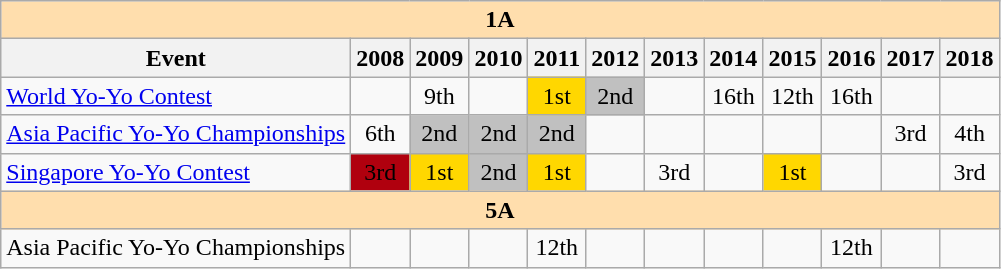<table class="wikitable" style="text-align:center">
<tr>
<th colspan="12" style="background-color: #ffdead; " align="center"><strong>1A</strong></th>
</tr>
<tr>
<th>Event</th>
<th>2008</th>
<th>2009</th>
<th>2010</th>
<th>2011</th>
<th>2012</th>
<th>2013</th>
<th>2014</th>
<th>2015</th>
<th>2016</th>
<th>2017</th>
<th>2018</th>
</tr>
<tr>
<td align=left><a href='#'>World Yo-Yo Contest</a></td>
<td></td>
<td>9th</td>
<td></td>
<td bgcolor=gold>1st</td>
<td bgcolor=silver>2nd</td>
<td></td>
<td>16th</td>
<td>12th</td>
<td>16th</td>
<td></td>
<td></td>
</tr>
<tr>
<td align=left><a href='#'>Asia Pacific Yo-Yo Championships</a></td>
<td>6th</td>
<td bgcolor=silver>2nd</td>
<td bgcolor=silver>2nd</td>
<td bgcolor=silver>2nd</td>
<td></td>
<td></td>
<td></td>
<td></td>
<td></td>
<td>3rd</td>
<td>4th</td>
</tr>
<tr>
<td align=left><a href='#'>Singapore Yo-Yo Contest</a></td>
<td bgcolor="bronze">3rd</td>
<td bgcolor=gold>1st</td>
<td bgcolor=silver>2nd</td>
<td bgcolor=gold>1st</td>
<td></td>
<td>3rd</td>
<td></td>
<td bgcolor=gold>1st</td>
<td></td>
<td></td>
<td>3rd</td>
</tr>
<tr>
<td colspan="12" style="background-color: #ffdead; " align="center"><strong>5A</strong></td>
</tr>
<tr>
<td>Asia Pacific Yo-Yo Championships</td>
<td></td>
<td></td>
<td></td>
<td>12th</td>
<td></td>
<td></td>
<td></td>
<td></td>
<td>12th</td>
<td></td>
<td></td>
</tr>
</table>
